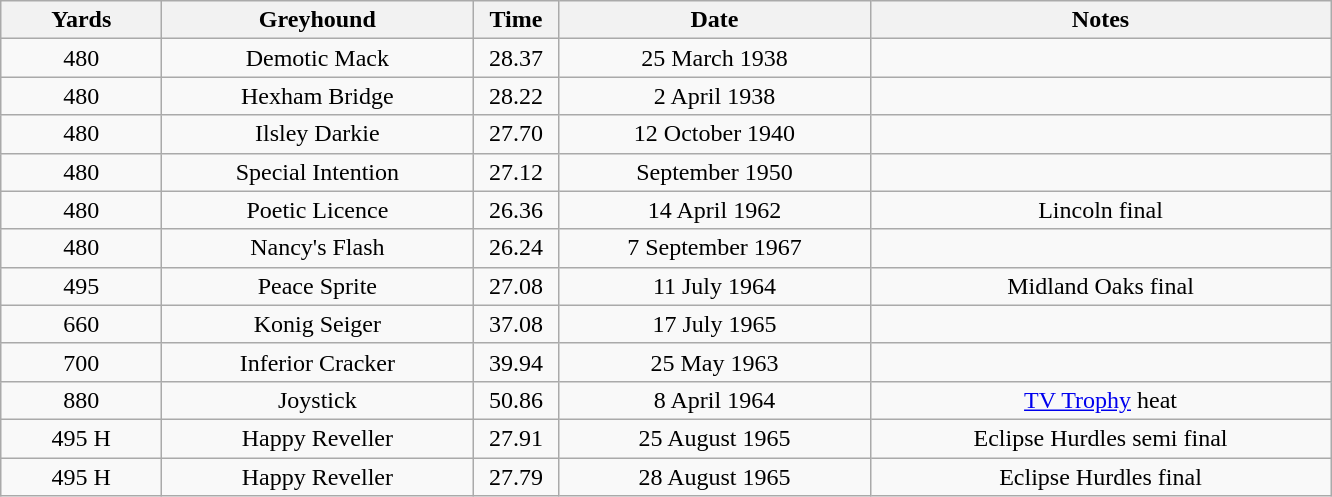<table class="wikitable" style="font-size: 100%">
<tr>
<th width=100>Yards</th>
<th width=200>Greyhound</th>
<th width=50>Time</th>
<th width=200>Date</th>
<th width=300>Notes</th>
</tr>
<tr align=center>
<td>480</td>
<td>Demotic Mack</td>
<td>28.37</td>
<td>25 March 1938</td>
<td></td>
</tr>
<tr align=center>
<td>480</td>
<td>Hexham Bridge</td>
<td>28.22</td>
<td>2 April 1938</td>
<td></td>
</tr>
<tr align=center>
<td>480</td>
<td>Ilsley Darkie</td>
<td>27.70</td>
<td>12 October 1940</td>
<td></td>
</tr>
<tr align=center>
<td>480</td>
<td>Special Intention</td>
<td>27.12</td>
<td>September 1950</td>
<td></td>
</tr>
<tr align=center>
<td>480</td>
<td>Poetic Licence</td>
<td>26.36</td>
<td>14 April 1962</td>
<td>Lincoln final</td>
</tr>
<tr align=center>
<td>480</td>
<td>Nancy's Flash</td>
<td>26.24</td>
<td>7 September 1967</td>
<td></td>
</tr>
<tr align=center>
<td>495</td>
<td>Peace Sprite</td>
<td>27.08</td>
<td>11 July 1964</td>
<td>Midland Oaks final</td>
</tr>
<tr align=center>
<td>660</td>
<td>Konig Seiger</td>
<td>37.08</td>
<td>17 July 1965</td>
<td></td>
</tr>
<tr align=center>
<td>700</td>
<td>Inferior Cracker</td>
<td>39.94</td>
<td>25 May 1963</td>
<td></td>
</tr>
<tr align=center>
<td>880</td>
<td>Joystick</td>
<td>50.86</td>
<td>8 April 1964</td>
<td><a href='#'>TV Trophy</a> heat</td>
</tr>
<tr align=center>
<td>495 H</td>
<td>Happy Reveller</td>
<td>27.91</td>
<td>25 August 1965</td>
<td>Eclipse Hurdles semi final</td>
</tr>
<tr align=center>
<td>495 H</td>
<td>Happy Reveller</td>
<td>27.79</td>
<td>28 August 1965</td>
<td>Eclipse Hurdles final</td>
</tr>
</table>
